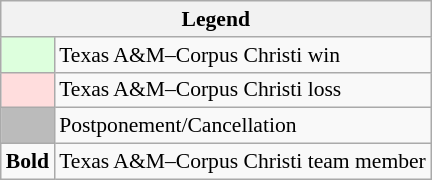<table class="wikitable" style="font-size:90%">
<tr>
<th colspan="2">Legend</th>
</tr>
<tr>
<td bgcolor="#ddffdd"> </td>
<td>Texas A&M–Corpus Christi win</td>
</tr>
<tr>
<td bgcolor="#ffdddd"> </td>
<td>Texas A&M–Corpus Christi loss</td>
</tr>
<tr>
<td bgcolor="#bbbbbb"> </td>
<td>Postponement/Cancellation</td>
</tr>
<tr>
<td><strong>Bold</strong></td>
<td>Texas A&M–Corpus Christi team member</td>
</tr>
</table>
